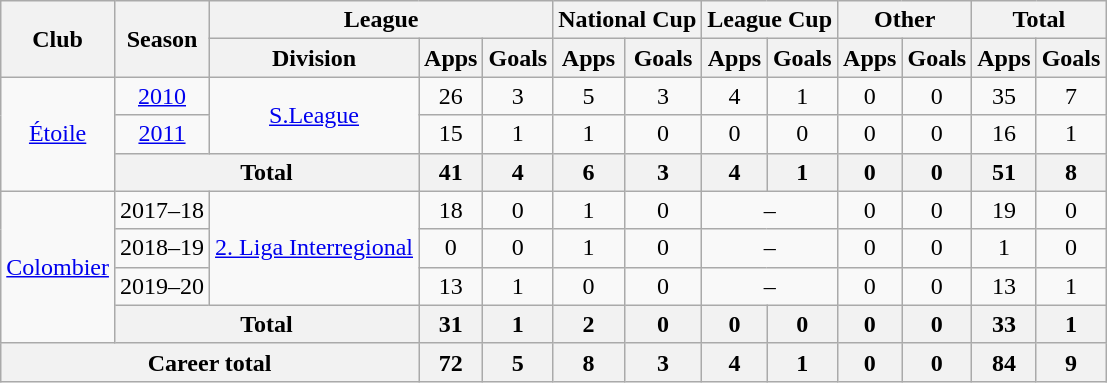<table class="wikitable" style="text-align: center">
<tr>
<th rowspan="2">Club</th>
<th rowspan="2">Season</th>
<th colspan="3">League</th>
<th colspan="2">National Cup</th>
<th colspan="2">League Cup</th>
<th colspan="2">Other</th>
<th colspan="2">Total</th>
</tr>
<tr>
<th>Division</th>
<th>Apps</th>
<th>Goals</th>
<th>Apps</th>
<th>Goals</th>
<th>Apps</th>
<th>Goals</th>
<th>Apps</th>
<th>Goals</th>
<th>Apps</th>
<th>Goals</th>
</tr>
<tr>
<td rowspan="3"><a href='#'>Étoile</a></td>
<td><a href='#'>2010</a></td>
<td rowspan="2"><a href='#'>S.League</a></td>
<td>26</td>
<td>3</td>
<td>5</td>
<td>3</td>
<td>4</td>
<td>1</td>
<td>0</td>
<td>0</td>
<td>35</td>
<td>7</td>
</tr>
<tr>
<td><a href='#'>2011</a></td>
<td>15</td>
<td>1</td>
<td>1</td>
<td>0</td>
<td>0</td>
<td>0</td>
<td>0</td>
<td>0</td>
<td>16</td>
<td>1</td>
</tr>
<tr>
<th colspan="2"><strong>Total</strong></th>
<th>41</th>
<th>4</th>
<th>6</th>
<th>3</th>
<th>4</th>
<th>1</th>
<th>0</th>
<th>0</th>
<th>51</th>
<th>8</th>
</tr>
<tr>
<td rowspan="4"><a href='#'>Colombier</a></td>
<td>2017–18</td>
<td rowspan="3"><a href='#'>2. Liga Interregional</a></td>
<td>18</td>
<td>0</td>
<td>1</td>
<td>0</td>
<td colspan="2">–</td>
<td>0</td>
<td>0</td>
<td>19</td>
<td>0</td>
</tr>
<tr>
<td>2018–19</td>
<td>0</td>
<td>0</td>
<td>1</td>
<td>0</td>
<td colspan="2">–</td>
<td>0</td>
<td>0</td>
<td>1</td>
<td>0</td>
</tr>
<tr>
<td>2019–20</td>
<td>13</td>
<td>1</td>
<td>0</td>
<td>0</td>
<td colspan="2">–</td>
<td>0</td>
<td>0</td>
<td>13</td>
<td>1</td>
</tr>
<tr>
<th colspan="2"><strong>Total</strong></th>
<th>31</th>
<th>1</th>
<th>2</th>
<th>0</th>
<th>0</th>
<th>0</th>
<th>0</th>
<th>0</th>
<th>33</th>
<th>1</th>
</tr>
<tr>
<th colspan="3"><strong>Career total</strong></th>
<th>72</th>
<th>5</th>
<th>8</th>
<th>3</th>
<th>4</th>
<th>1</th>
<th>0</th>
<th>0</th>
<th>84</th>
<th>9</th>
</tr>
</table>
